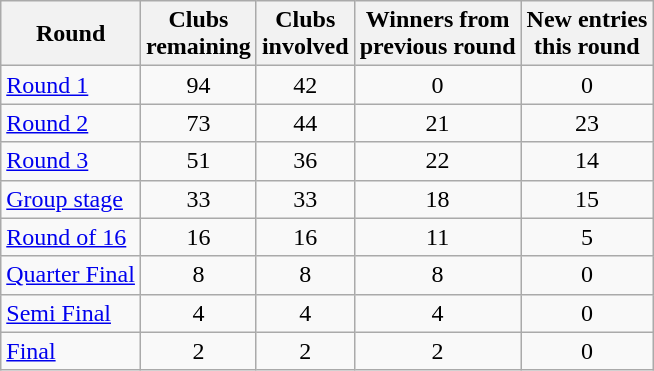<table class="wikitable">
<tr>
<th>Round</th>
<th>Clubs<br>remaining</th>
<th>Clubs<br>involved</th>
<th>Winners from<br>previous round</th>
<th>New entries<br>this round</th>
</tr>
<tr>
<td><a href='#'>Round 1</a></td>
<td style="text-align:center;">94</td>
<td style="text-align:center;">42</td>
<td style="text-align:center;">0</td>
<td style="text-align:center;">0</td>
</tr>
<tr>
<td><a href='#'>Round 2</a></td>
<td style="text-align:center;">73</td>
<td style="text-align:center;">44</td>
<td style="text-align:center;">21</td>
<td style="text-align:center;">23</td>
</tr>
<tr>
<td><a href='#'>Round 3</a></td>
<td style="text-align:center;">51</td>
<td style="text-align:center;">36</td>
<td style="text-align:center;">22</td>
<td style="text-align:center;">14</td>
</tr>
<tr>
<td><a href='#'>Group stage</a></td>
<td style="text-align:center;">33</td>
<td style="text-align:center;">33</td>
<td style="text-align:center;">18</td>
<td style="text-align:center;">15</td>
</tr>
<tr>
<td><a href='#'>Round of 16</a></td>
<td style="text-align:center;">16</td>
<td style="text-align:center;">16</td>
<td style="text-align:center;">11</td>
<td style="text-align:center;">5</td>
</tr>
<tr>
<td><a href='#'>Quarter Final</a></td>
<td style="text-align:center;">8</td>
<td style="text-align:center;">8</td>
<td style="text-align:center;">8</td>
<td style="text-align:center;">0</td>
</tr>
<tr>
<td><a href='#'>Semi Final</a></td>
<td style="text-align:center;">4</td>
<td style="text-align:center;">4</td>
<td style="text-align:center;">4</td>
<td style="text-align:center;">0</td>
</tr>
<tr>
<td><a href='#'>Final</a></td>
<td style="text-align:center;">2</td>
<td style="text-align:center;">2</td>
<td style="text-align:center;">2</td>
<td style="text-align:center;">0</td>
</tr>
</table>
